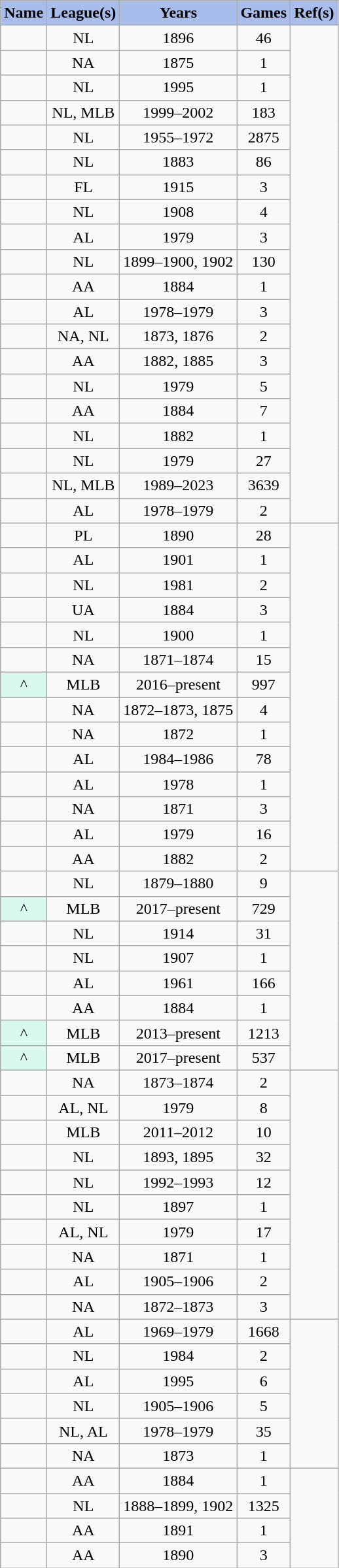<table class="wikitable sortable" style="text-align:center;">
<tr>
<th style="background-color:#a8bdec; color:black;" scope="col">Name</th>
<th style="background-color:#a8bdec; color:black;" scope="col">League(s)</th>
<th style="background-color:#a8bdec; color:black;" scope="col">Years</th>
<th style="background-color:#a8bdec; color:black;" scope="col">Games</th>
<th style="background-color:#a8bdec; color:#black; scope="col" class="unsortable">Ref(s)</th>
</tr>
<tr>
<td></td>
<td>NL</td>
<td>1896</td>
<td>46</td>
<td rowspan=20></td>
</tr>
<tr>
<td></td>
<td>NA</td>
<td>1875</td>
<td>1</td>
</tr>
<tr>
<td></td>
<td>NL</td>
<td>1995</td>
<td>1</td>
</tr>
<tr>
<td></td>
<td>NL, MLB</td>
<td>1999–2002</td>
<td>183</td>
</tr>
<tr>
<td></td>
<td>NL</td>
<td>1955–1972</td>
<td>2875</td>
</tr>
<tr>
<td></td>
<td>NL</td>
<td>1883</td>
<td>86</td>
</tr>
<tr>
<td></td>
<td>FL</td>
<td>1915</td>
<td>3</td>
</tr>
<tr>
<td></td>
<td>NL</td>
<td>1908</td>
<td>4</td>
</tr>
<tr>
<td></td>
<td>AL</td>
<td>1979</td>
<td>3</td>
</tr>
<tr>
<td></td>
<td>NL</td>
<td>1899–1900, 1902</td>
<td>130</td>
</tr>
<tr>
<td></td>
<td>AA</td>
<td>1884</td>
<td>1</td>
</tr>
<tr>
<td></td>
<td>AL</td>
<td>1978–1979</td>
<td>3</td>
</tr>
<tr>
<td></td>
<td>NA, NL</td>
<td>1873, 1876</td>
<td>2</td>
</tr>
<tr>
<td></td>
<td>AA</td>
<td>1882, 1885</td>
<td>3</td>
</tr>
<tr>
<td></td>
<td>NL</td>
<td>1979</td>
<td>5</td>
</tr>
<tr>
<td></td>
<td>AA</td>
<td>1884</td>
<td>7</td>
</tr>
<tr>
<td></td>
<td>NL</td>
<td>1882</td>
<td>1</td>
</tr>
<tr>
<td></td>
<td>NL</td>
<td>1979</td>
<td>27</td>
</tr>
<tr>
<td></td>
<td>NL, MLB</td>
<td>1989–2023</td>
<td>3639</td>
</tr>
<tr>
<td></td>
<td>AL</td>
<td>1978–1979</td>
<td>2</td>
</tr>
<tr>
<td></td>
<td>PL</td>
<td>1890</td>
<td>28</td>
<td rowspan=14></td>
</tr>
<tr>
<td></td>
<td>AL</td>
<td>1901</td>
<td>1</td>
</tr>
<tr>
<td></td>
<td>NL</td>
<td>1981</td>
<td>2</td>
</tr>
<tr>
<td></td>
<td>UA</td>
<td>1884</td>
<td>3</td>
</tr>
<tr>
<td></td>
<td>NL</td>
<td>1900</td>
<td>1</td>
</tr>
<tr>
<td></td>
<td>NA</td>
<td>1871–1874</td>
<td>15</td>
</tr>
<tr>
<td style="background:#d9f9ed;">^</td>
<td>MLB</td>
<td>2016–present</td>
<td>997</td>
</tr>
<tr>
<td></td>
<td>NA</td>
<td>1872–1873, 1875</td>
<td>4</td>
</tr>
<tr>
<td></td>
<td>NA</td>
<td>1872</td>
<td>1</td>
</tr>
<tr>
<td></td>
<td>AL</td>
<td>1984–1986</td>
<td>78</td>
</tr>
<tr>
<td></td>
<td>AL</td>
<td>1978</td>
<td>1</td>
</tr>
<tr>
<td></td>
<td>NA</td>
<td>1871</td>
<td>3</td>
</tr>
<tr>
<td></td>
<td>AL</td>
<td>1979</td>
<td>16</td>
</tr>
<tr>
<td></td>
<td>AA</td>
<td>1882</td>
<td>2</td>
</tr>
<tr>
<td></td>
<td>NL</td>
<td>1879–1880</td>
<td>9</td>
<td rowspan=8></td>
</tr>
<tr>
<td style="background:#d9f9ed;">^</td>
<td>MLB</td>
<td>2017–present</td>
<td>729</td>
</tr>
<tr>
<td></td>
<td>NL</td>
<td>1914</td>
<td>31</td>
</tr>
<tr>
<td></td>
<td>NL</td>
<td>1907</td>
<td>1</td>
</tr>
<tr>
<td></td>
<td>AL</td>
<td>1961</td>
<td>166</td>
</tr>
<tr>
<td></td>
<td>AA</td>
<td>1884</td>
<td>1</td>
</tr>
<tr>
<td style="background:#d9f9ed;">^</td>
<td>MLB</td>
<td>2013–present</td>
<td>1213</td>
</tr>
<tr>
<td style="background:#d9f9ed;">^</td>
<td>MLB</td>
<td>2017–present</td>
<td>537</td>
</tr>
<tr>
<td></td>
<td>NA</td>
<td>1873–1874</td>
<td>2</td>
<td rowspan=10></td>
</tr>
<tr>
<td></td>
<td>AL, NL</td>
<td>1979</td>
<td>8</td>
</tr>
<tr>
<td></td>
<td>MLB</td>
<td>2011–2012</td>
<td>10</td>
</tr>
<tr>
<td></td>
<td>NL</td>
<td>1893, 1895</td>
<td>32</td>
</tr>
<tr>
<td></td>
<td>NL</td>
<td>1992–1993</td>
<td>12</td>
</tr>
<tr>
<td></td>
<td>NL</td>
<td>1897</td>
<td>1</td>
</tr>
<tr>
<td></td>
<td>AL, NL</td>
<td>1979</td>
<td>17</td>
</tr>
<tr>
<td></td>
<td>NA</td>
<td>1871</td>
<td>1</td>
</tr>
<tr>
<td></td>
<td>AL</td>
<td>1905–1906</td>
<td>2</td>
</tr>
<tr>
<td></td>
<td>NA</td>
<td>1872–1873</td>
<td>3</td>
</tr>
<tr>
<td></td>
<td>AL</td>
<td>1969–1979</td>
<td>1668</td>
<td rowspan=6></td>
</tr>
<tr>
<td></td>
<td>NL</td>
<td>1984</td>
<td>2</td>
</tr>
<tr>
<td></td>
<td>AL</td>
<td>1995</td>
<td>6</td>
</tr>
<tr>
<td></td>
<td>NL</td>
<td>1905–1906</td>
<td>5</td>
</tr>
<tr>
<td></td>
<td>NL, AL</td>
<td>1978–1979</td>
<td>35</td>
</tr>
<tr>
<td></td>
<td>NA</td>
<td>1873</td>
<td>1</td>
</tr>
<tr>
<td></td>
<td>AA</td>
<td>1884</td>
<td>1</td>
<td rowspan=4></td>
</tr>
<tr>
<td></td>
<td>NL</td>
<td>1888–1899, 1902</td>
<td>1325</td>
</tr>
<tr>
<td></td>
<td>AA</td>
<td>1891</td>
<td>1</td>
</tr>
<tr>
<td></td>
<td>AA</td>
<td>1890</td>
<td>3</td>
</tr>
</table>
